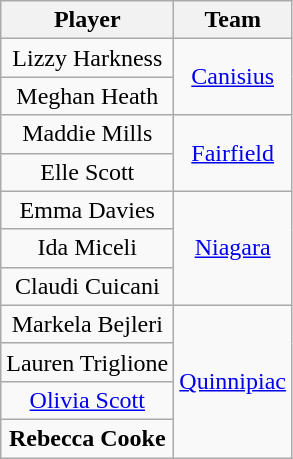<table class="wikitable" style="text-align: center;">
<tr>
<th>Player</th>
<th>Team</th>
</tr>
<tr>
<td>Lizzy Harkness</td>
<td rowspan=2><a href='#'>Canisius</a></td>
</tr>
<tr>
<td>Meghan Heath</td>
</tr>
<tr>
<td>Maddie Mills</td>
<td rowspan=2><a href='#'>Fairfield</a></td>
</tr>
<tr>
<td>Elle Scott</td>
</tr>
<tr>
<td>Emma Davies</td>
<td rowspan=3><a href='#'>Niagara</a></td>
</tr>
<tr>
<td>Ida Miceli</td>
</tr>
<tr>
<td>Claudi Cuicani</td>
</tr>
<tr>
<td>Markela Bejleri</td>
<td rowspan=4><a href='#'>Quinnipiac</a></td>
</tr>
<tr>
<td>Lauren Triglione</td>
</tr>
<tr>
<td><a href='#'>Olivia Scott</a></td>
</tr>
<tr>
<td><strong>Rebecca Cooke</strong></td>
</tr>
</table>
